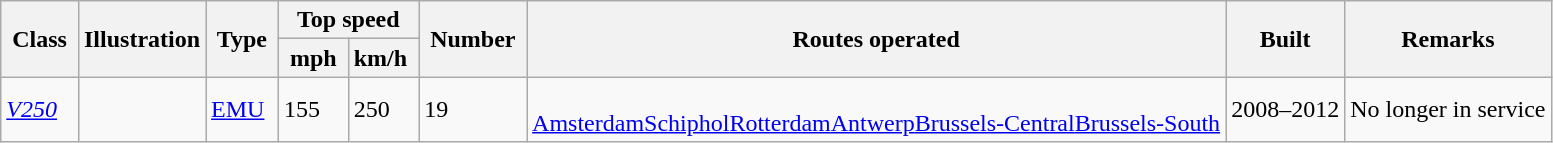<table class="wikitable">
<tr ---- bgcolor=#f9f9f9>
<th rowspan="2"> Class </th>
<th rowspan="2">Illustration</th>
<th rowspan="2"> Type </th>
<th colspan="2"> Top speed </th>
<th rowspan="2"> Number </th>
<th rowspan="2"> Routes operated </th>
<th rowspan="2"> Built </th>
<th rowspan="2"> Remarks </th>
</tr>
<tr ---- bgcolor=#f9f9f9>
<th> mph </th>
<th>km/h </th>
</tr>
<tr>
<td><a href='#'><em>V250</em></a></td>
<td></td>
<td><a href='#'>EMU</a></td>
<td>155</td>
<td>250</td>
<td>19</td>
<td><br><a href='#'>Amsterdam</a><a href='#'>Schiphol</a><a href='#'>Rotterdam</a><a href='#'>Antwerp</a><a href='#'>Brussels-Central</a><a href='#'>Brussels-South</a></td>
<td>2008–2012</td>
<td>No longer in service</td>
</tr>
</table>
